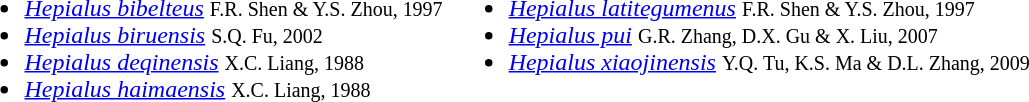<table>
<tr valign=top>
<td><br><ul><li><em><a href='#'>Hepialus bibelteus</a></em> <small>F.R. Shen & Y.S. Zhou, 1997</small></li><li><em><a href='#'>Hepialus biruensis</a></em> <small>S.Q. Fu, 2002</small></li><li><em><a href='#'>Hepialus deqinensis</a></em> <small>X.C. Liang, 1988</small></li><li><em><a href='#'>Hepialus haimaensis</a></em> <small>X.C. Liang, 1988</small></li></ul></td>
<td><br><ul><li><em><a href='#'>Hepialus latitegumenus</a></em> <small>F.R. Shen & Y.S. Zhou, 1997</small></li><li><em><a href='#'>Hepialus pui</a></em> <small>G.R. Zhang, D.X. Gu & X. Liu, 2007</small></li><li><em><a href='#'>Hepialus xiaojinensis</a></em> <small>Y.Q. Tu, K.S. Ma & D.L. Zhang, 2009</small></li></ul></td>
</tr>
</table>
